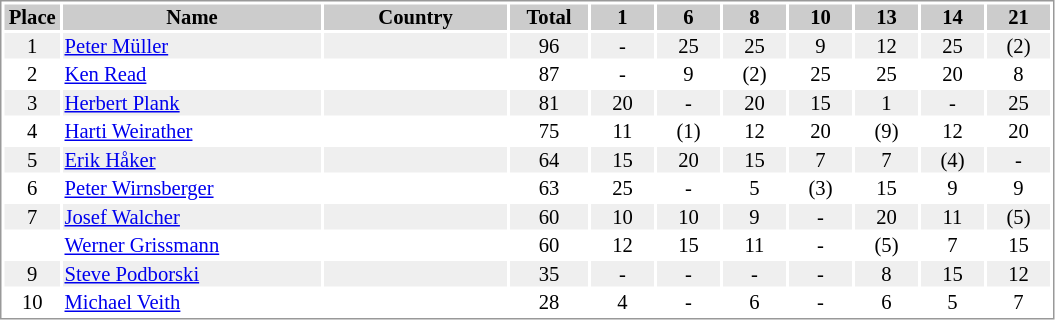<table border="0" style="border: 1px solid #999; background-color:#FFFFFF; text-align:center; font-size:86%; line-height:15px;">
<tr align="center" bgcolor="#CCCCCC">
<th width=35>Place</th>
<th width=170>Name</th>
<th width=120>Country</th>
<th width=50>Total</th>
<th width=40>1</th>
<th width=40>6</th>
<th width=40>8</th>
<th width=40>10</th>
<th width=40>13</th>
<th width=40>14</th>
<th width=40>21</th>
</tr>
<tr bgcolor="#EFEFEF">
<td>1</td>
<td align="left"><a href='#'>Peter Müller</a></td>
<td align="left"></td>
<td>96</td>
<td>-</td>
<td>25</td>
<td>25</td>
<td>9</td>
<td>12</td>
<td>25</td>
<td>(2)</td>
</tr>
<tr>
<td>2</td>
<td align="left"><a href='#'>Ken Read</a></td>
<td align="left"></td>
<td>87</td>
<td>-</td>
<td>9</td>
<td>(2)</td>
<td>25</td>
<td>25</td>
<td>20</td>
<td>8</td>
</tr>
<tr bgcolor="#EFEFEF">
<td>3</td>
<td align="left"><a href='#'>Herbert Plank</a></td>
<td align="left"></td>
<td>81</td>
<td>20</td>
<td>-</td>
<td>20</td>
<td>15</td>
<td>1</td>
<td>-</td>
<td>25</td>
</tr>
<tr>
<td>4</td>
<td align="left"><a href='#'>Harti Weirather</a></td>
<td align="left"></td>
<td>75</td>
<td>11</td>
<td>(1)</td>
<td>12</td>
<td>20</td>
<td>(9)</td>
<td>12</td>
<td>20</td>
</tr>
<tr bgcolor="#EFEFEF">
<td>5</td>
<td align="left"><a href='#'>Erik Håker</a></td>
<td align="left"></td>
<td>64</td>
<td>15</td>
<td>20</td>
<td>15</td>
<td>7</td>
<td>7</td>
<td>(4)</td>
<td>-</td>
</tr>
<tr>
<td>6</td>
<td align="left"><a href='#'>Peter Wirnsberger</a></td>
<td align="left"></td>
<td>63</td>
<td>25</td>
<td>-</td>
<td>5</td>
<td>(3)</td>
<td>15</td>
<td>9</td>
<td>9</td>
</tr>
<tr bgcolor="#EFEFEF">
<td>7</td>
<td align="left"><a href='#'>Josef Walcher</a></td>
<td align="left"></td>
<td>60</td>
<td>10</td>
<td>10</td>
<td>9</td>
<td>-</td>
<td>20</td>
<td>11</td>
<td>(5)</td>
</tr>
<tr>
<td></td>
<td align="left"><a href='#'>Werner Grissmann</a></td>
<td align="left"></td>
<td>60</td>
<td>12</td>
<td>15</td>
<td>11</td>
<td>-</td>
<td>(5)</td>
<td>7</td>
<td>15</td>
</tr>
<tr bgcolor="#EFEFEF">
<td>9</td>
<td align="left"><a href='#'>Steve Podborski</a></td>
<td align="left"></td>
<td>35</td>
<td>-</td>
<td>-</td>
<td>-</td>
<td>-</td>
<td>8</td>
<td>15</td>
<td>12</td>
</tr>
<tr>
<td>10</td>
<td align="left"><a href='#'>Michael Veith</a></td>
<td align="left"></td>
<td>28</td>
<td>4</td>
<td>-</td>
<td>6</td>
<td>-</td>
<td>6</td>
<td>5</td>
<td>7</td>
</tr>
</table>
